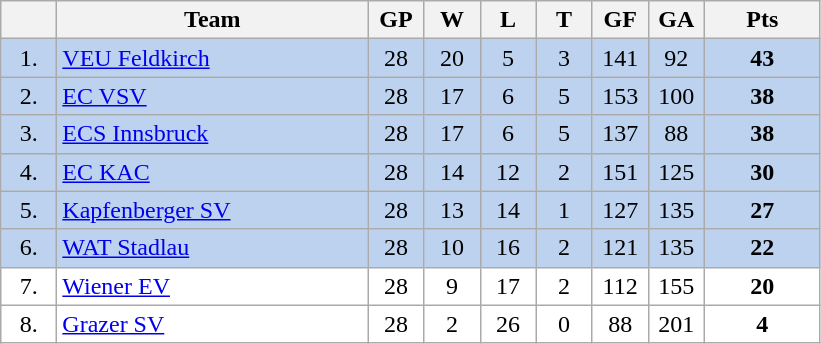<table class="wikitable">
<tr>
<th width="30"></th>
<th width="200">Team</th>
<th width="30">GP</th>
<th width="30">W</th>
<th width="30">L</th>
<th width="30">T</th>
<th width="30">GF</th>
<th width="30">GA</th>
<th width="70">Pts</th>
</tr>
<tr bgcolor="#BCD2EE" align="center">
<td>1.</td>
<td align="left"><a href='#'>VEU Feldkirch</a></td>
<td>28</td>
<td>20</td>
<td>5</td>
<td>3</td>
<td>141</td>
<td>92</td>
<td><strong>43</strong></td>
</tr>
<tr bgcolor="#BCD2EE" align="center">
<td>2.</td>
<td align="left"><a href='#'>EC VSV</a></td>
<td>28</td>
<td>17</td>
<td>6</td>
<td>5</td>
<td>153</td>
<td>100</td>
<td><strong>38</strong></td>
</tr>
<tr bgcolor="#BCD2EE" align="center">
<td>3.</td>
<td align="left"><a href='#'>ECS Innsbruck</a></td>
<td>28</td>
<td>17</td>
<td>6</td>
<td>5</td>
<td>137</td>
<td>88</td>
<td><strong>38</strong></td>
</tr>
<tr bgcolor="#BCD2EE" align="center">
<td>4.</td>
<td align="left"><a href='#'>EC KAC</a></td>
<td>28</td>
<td>14</td>
<td>12</td>
<td>2</td>
<td>151</td>
<td>125</td>
<td><strong>30</strong></td>
</tr>
<tr bgcolor="#BCD2EE" align="center">
<td>5.</td>
<td align="left"><a href='#'>Kapfenberger SV</a></td>
<td>28</td>
<td>13</td>
<td>14</td>
<td>1</td>
<td>127</td>
<td>135</td>
<td><strong>27</strong></td>
</tr>
<tr bgcolor="#BCD2EE" align="center">
<td>6.</td>
<td align="left"><a href='#'>WAT Stadlau</a></td>
<td>28</td>
<td>10</td>
<td>16</td>
<td>2</td>
<td>121</td>
<td>135</td>
<td><strong>22</strong></td>
</tr>
<tr bgcolor="#FFFFFF" align="center">
<td>7.</td>
<td align="left"><a href='#'>Wiener EV</a></td>
<td>28</td>
<td>9</td>
<td>17</td>
<td>2</td>
<td>112</td>
<td>155</td>
<td><strong>20</strong></td>
</tr>
<tr bgcolor="#FFFFFF" align="center">
<td>8.</td>
<td align="left"><a href='#'>Grazer SV</a></td>
<td>28</td>
<td>2</td>
<td>26</td>
<td>0</td>
<td>88</td>
<td>201</td>
<td><strong>4</strong></td>
</tr>
</table>
